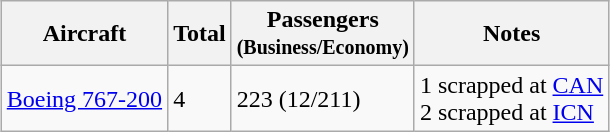<table class="wikitable" border="1" style="margin: 1em auto;">
<tr>
<th>Aircraft</th>
<th>Total</th>
<th>Passengers<br><small>(Business/Economy)</small></th>
<th>Notes</th>
</tr>
<tr>
<td><a href='#'>Boeing 767-200</a></td>
<td>4</td>
<td>223 (12/211)</td>
<td>1 scrapped at <a href='#'>CAN</a><br> 2 scrapped at <a href='#'>ICN</a></td>
</tr>
</table>
